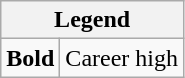<table class="wikitable mw-collapsible mw-collapsed">
<tr>
<th colspan="2">Legend</th>
</tr>
<tr>
<td><strong>Bold</strong></td>
<td>Career high</td>
</tr>
</table>
